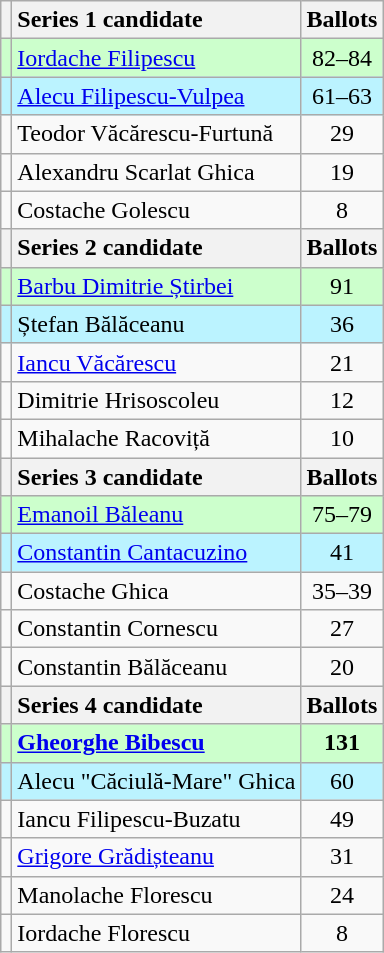<table class="wikitable" style="text-align: center;">
<tr>
<th></th>
<th style="text-align:left;">Series 1 candidate</th>
<th>Ballots</th>
</tr>
<tr style="background:#ccffcc;">
<td></td>
<td style="text-align:left;"><a href='#'>Iordache Filipescu</a></td>
<td>82–84</td>
</tr>
<tr style="background:#BBF3FF;">
<td></td>
<td style="text-align:left;"><a href='#'>Alecu Filipescu-Vulpea</a></td>
<td>61–63</td>
</tr>
<tr>
<td></td>
<td style="text-align:left;">Teodor Văcărescu-Furtună</td>
<td>29</td>
</tr>
<tr>
<td></td>
<td style="text-align:left;">Alexandru Scarlat Ghica</td>
<td>19</td>
</tr>
<tr>
<td></td>
<td style="text-align:left;">Costache Golescu</td>
<td>8</td>
</tr>
<tr>
<th></th>
<th style="text-align:left;">Series 2 candidate</th>
<th>Ballots</th>
</tr>
<tr style="background:#ccffcc;">
<td></td>
<td style="text-align:left;"><a href='#'>Barbu Dimitrie Știrbei</a></td>
<td>91</td>
</tr>
<tr style="background:#BBF3FF;">
<td></td>
<td style="text-align:left;">Ștefan Bălăceanu</td>
<td>36</td>
</tr>
<tr>
<td></td>
<td style="text-align:left;"><a href='#'>Iancu Văcărescu</a></td>
<td>21</td>
</tr>
<tr>
<td></td>
<td style="text-align:left;">Dimitrie Hrisoscoleu</td>
<td>12</td>
</tr>
<tr>
<td></td>
<td style="text-align:left;">Mihalache Racoviță</td>
<td>10</td>
</tr>
<tr>
<th></th>
<th style="text-align:left;">Series 3 candidate</th>
<th>Ballots</th>
</tr>
<tr style="background:#ccffcc;">
<td></td>
<td style="text-align:left;"><a href='#'>Emanoil Băleanu</a></td>
<td>75–79</td>
</tr>
<tr style="background:#BBF3FF;">
<td></td>
<td style="text-align:left;"><a href='#'>Constantin Cantacuzino</a></td>
<td>41</td>
</tr>
<tr>
<td></td>
<td style="text-align:left;">Costache Ghica</td>
<td>35–39</td>
</tr>
<tr>
<td></td>
<td style="text-align:left;">Constantin Cornescu</td>
<td>27</td>
</tr>
<tr>
<td></td>
<td style="text-align:left;">Constantin Bălăceanu</td>
<td>20</td>
</tr>
<tr>
<th></th>
<th style="text-align:left;">Series 4 candidate</th>
<th>Ballots</th>
</tr>
<tr style="background:#ccffcc;">
<td></td>
<td style="text-align:left;"><strong><a href='#'>Gheorghe Bibescu</a></strong></td>
<td><strong>131</strong></td>
</tr>
<tr style="background:#BBF3FF;">
<td></td>
<td style="text-align:left;">Alecu "Căciulă-Mare" Ghica</td>
<td>60</td>
</tr>
<tr>
<td></td>
<td style="text-align:left;">Iancu Filipescu-Buzatu</td>
<td>49</td>
</tr>
<tr>
<td></td>
<td style="text-align:left;"><a href='#'>Grigore Grădișteanu</a></td>
<td>31</td>
</tr>
<tr>
<td></td>
<td style="text-align:left;">Manolache Florescu</td>
<td>24</td>
</tr>
<tr>
<td></td>
<td style="text-align:left;">Iordache Florescu</td>
<td>8</td>
</tr>
</table>
